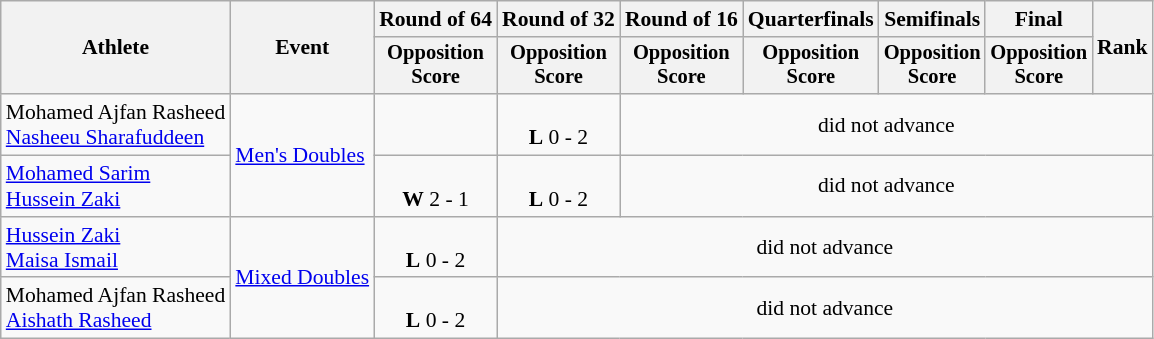<table class=wikitable style="font-size:90%">
<tr>
<th rowspan="2">Athlete</th>
<th rowspan="2">Event</th>
<th>Round of 64</th>
<th>Round of 32</th>
<th>Round of 16</th>
<th>Quarterfinals</th>
<th>Semifinals</th>
<th>Final</th>
<th rowspan=2>Rank</th>
</tr>
<tr style="font-size:95%">
<th>Opposition<br>Score</th>
<th>Opposition<br>Score</th>
<th>Opposition<br>Score</th>
<th>Opposition<br>Score</th>
<th>Opposition<br>Score</th>
<th>Opposition<br>Score</th>
</tr>
<tr align=center>
<td align=left>Mohamed Ajfan Rasheed<br><a href='#'>Nasheeu Sharafuddeen</a></td>
<td align=left rowspan=2><a href='#'>Men's Doubles</a></td>
<td></td>
<td><br><strong>L</strong> 0 - 2</td>
<td colspan=5>did not advance</td>
</tr>
<tr align=center>
<td align=left><a href='#'>Mohamed Sarim</a><br><a href='#'>Hussein Zaki</a></td>
<td><br><strong>W</strong> 2 - 1</td>
<td><br><strong>L</strong> 0 - 2</td>
<td colspan=5>did not advance</td>
</tr>
<tr align=center>
<td align=left><a href='#'>Hussein Zaki</a><br><a href='#'>Maisa Ismail</a></td>
<td align=left rowspan=2><a href='#'>Mixed Doubles</a></td>
<td><br><strong>L</strong> 0 - 2</td>
<td colspan=6>did not advance</td>
</tr>
<tr align=center>
<td align=left>Mohamed Ajfan Rasheed<br><a href='#'>Aishath Rasheed</a></td>
<td><br><strong>L</strong> 0 - 2</td>
<td colspan=6>did not advance</td>
</tr>
</table>
